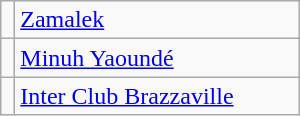<table class="wikitable" width="200px">
<tr>
<td align=center></td>
<td> <a href='#'>Zamalek</a></td>
</tr>
<tr>
<td align=center></td>
<td> <a href='#'>Minuh Yaoundé</a></td>
</tr>
<tr>
<td align=center></td>
<td> <a href='#'>Inter Club Brazzaville</a></td>
</tr>
</table>
